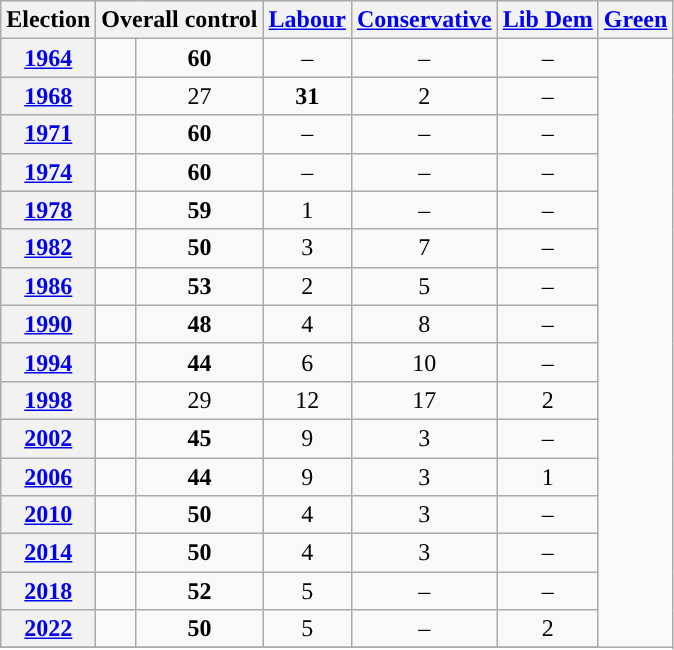<table class="wikitable">
<tr>
<th>Election</th>
<th colspan=2>Overall control</th>
<th><a href='#'>Labour</a></th>
<th><a href='#'>Conservative</a></th>
<th><a href='#'>Lib Dem</a></th>
<th><a href='#'>Green</a></th>
</tr>
<tr>
<th><a href='#'>1964</a></th>
<td></td>
<td style="text-align: center;"><strong>60</strong></td>
<td style="text-align: center;">–</td>
<td style="text-align: center;">–</td>
<td style="text-align: center;">–</td>
</tr>
<tr>
<th><a href='#'>1968</a></th>
<td></td>
<td style="text-align: center;">27</td>
<td style="text-align: center;"><strong>31</strong></td>
<td style="text-align: center;">2</td>
<td style="text-align: center;">–</td>
</tr>
<tr>
<th><a href='#'>1971</a></th>
<td></td>
<td style="text-align: center;"><strong>60</strong></td>
<td style="text-align: center;">–</td>
<td style="text-align: center;">–</td>
<td style="text-align: center;">–</td>
</tr>
<tr>
<th><a href='#'>1974</a></th>
<td></td>
<td style="text-align: center;"><strong>60</strong></td>
<td style="text-align: center;">–</td>
<td style="text-align: center;">–</td>
<td style="text-align: center;">–</td>
</tr>
<tr>
<th><a href='#'>1978</a></th>
<td></td>
<td style="text-align: center;"><strong>59</strong></td>
<td style="text-align: center;">1</td>
<td style="text-align: center;">–</td>
<td style="text-align: center;">–</td>
</tr>
<tr>
<th><a href='#'>1982</a></th>
<td></td>
<td style="text-align: center;"><strong>50</strong></td>
<td style="text-align: center;">3</td>
<td style="text-align: center;">7</td>
<td style="text-align: center;">–</td>
</tr>
<tr>
<th><a href='#'>1986</a></th>
<td></td>
<td style="text-align: center;"><strong>53</strong></td>
<td style="text-align: center;">2</td>
<td style="text-align: center;">5</td>
<td style="text-align: center;">–</td>
</tr>
<tr>
<th><a href='#'>1990</a></th>
<td></td>
<td style="text-align: center;"><strong>48</strong></td>
<td style="text-align: center;">4</td>
<td style="text-align: center;">8</td>
<td style="text-align: center;">–</td>
</tr>
<tr>
<th><a href='#'>1994</a></th>
<td></td>
<td style="text-align: center;"><strong>44</strong></td>
<td style="text-align: center;">6</td>
<td style="text-align: center;">10</td>
<td style="text-align: center;">–</td>
</tr>
<tr>
<th><a href='#'>1998</a></th>
<td></td>
<td style="text-align: center;">29</td>
<td style="text-align: center;">12</td>
<td style="text-align: center;">17</td>
<td style="text-align: center;">2</td>
</tr>
<tr>
<th><a href='#'>2002</a></th>
<td></td>
<td style="text-align: center;"><strong>45</strong></td>
<td style="text-align: center;">9</td>
<td style="text-align: center;">3</td>
<td style="text-align: center;">–</td>
</tr>
<tr>
<th><a href='#'>2006</a></th>
<td></td>
<td style="text-align: center;"><strong>44</strong></td>
<td style="text-align: center;">9</td>
<td style="text-align: center;">3</td>
<td style="text-align: center;">1</td>
</tr>
<tr>
<th><a href='#'>2010</a></th>
<td></td>
<td style="text-align: center;"><strong>50</strong></td>
<td style="text-align: center;">4</td>
<td style="text-align: center;">3</td>
<td style="text-align: center;">–</td>
</tr>
<tr>
<th><a href='#'>2014</a></th>
<td></td>
<td style="text-align: center;"><strong>50</strong></td>
<td style="text-align: center;">4</td>
<td style="text-align: center;">3</td>
<td style="text-align: center;">–</td>
</tr>
<tr>
<th><a href='#'>2018</a></th>
<td></td>
<td style="text-align: center;"><strong>52</strong></td>
<td style="text-align: center;">5</td>
<td style="text-align: center;">–</td>
<td style="text-align: center;">–</td>
</tr>
<tr>
<th><a href='#'>2022</a></th>
<td></td>
<td style="text-align: center;"><strong>50</strong></td>
<td style="text-align: center;">5</td>
<td style="text-align: center;">–</td>
<td style="text-align: center;">2</td>
</tr>
<tr>
</tr>
</table>
